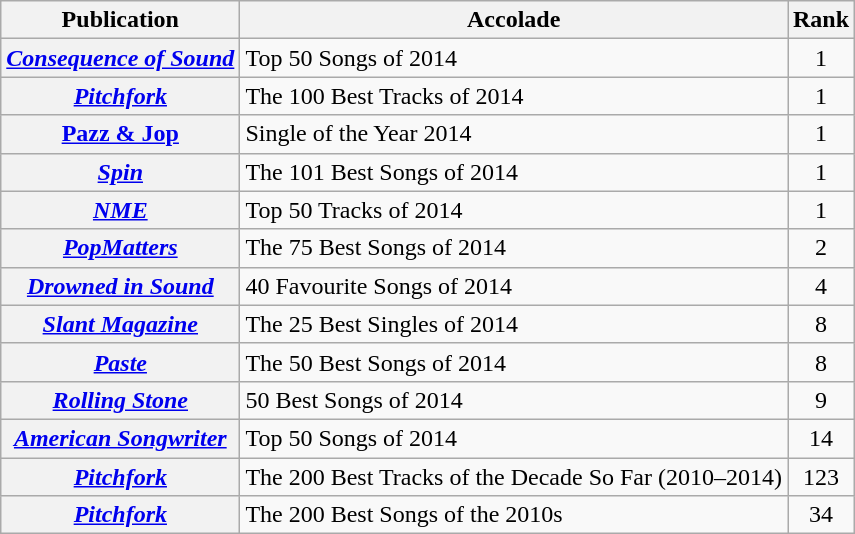<table class="wikitable plainrowheaders sortable">
<tr>
<th>Publication</th>
<th>Accolade</th>
<th>Rank</th>
</tr>
<tr>
<th scope="row"><em><a href='#'>Consequence of Sound</a></em></th>
<td>Top 50 Songs of 2014</td>
<td style="text-align:center;">1</td>
</tr>
<tr>
<th scope="row"><em><a href='#'>Pitchfork</a></em></th>
<td>The 100 Best Tracks of 2014</td>
<td style="text-align:center;">1</td>
</tr>
<tr>
<th scope="row"><a href='#'>Pazz & Jop</a></th>
<td>Single of the Year 2014</td>
<td style="text-align:center;">1</td>
</tr>
<tr>
<th scope="row"><em><a href='#'>Spin</a></em></th>
<td>The 101 Best Songs of 2014</td>
<td style="text-align:center;">1</td>
</tr>
<tr>
<th scope="row"><em><a href='#'>NME</a></em></th>
<td>Top 50 Tracks of 2014</td>
<td style="text-align:center;">1</td>
</tr>
<tr>
<th scope="row"><em><a href='#'>PopMatters</a></em></th>
<td>The 75 Best Songs of 2014</td>
<td style="text-align:center;">2</td>
</tr>
<tr>
<th scope="row"><em><a href='#'>Drowned in Sound</a></em></th>
<td>40 Favourite Songs of 2014</td>
<td style="text-align:center;">4</td>
</tr>
<tr>
<th scope="row"><em><a href='#'>Slant Magazine</a></em></th>
<td>The 25 Best Singles of 2014</td>
<td style="text-align:center;">8</td>
</tr>
<tr>
<th scope="row"><em><a href='#'>Paste</a></em></th>
<td>The 50 Best Songs of 2014</td>
<td style="text-align:center;">8</td>
</tr>
<tr>
<th scope="row"><em><a href='#'>Rolling Stone</a></em></th>
<td>50 Best Songs of 2014</td>
<td style="text-align:center;">9</td>
</tr>
<tr>
<th scope="row"><em><a href='#'>American Songwriter</a></em></th>
<td>Top 50 Songs of 2014</td>
<td style="text-align:center;">14</td>
</tr>
<tr>
<th scope="row"><em><a href='#'>Pitchfork</a></em></th>
<td>The 200 Best Tracks of the Decade So Far (2010–2014)</td>
<td style="text-align:center;">123</td>
</tr>
<tr>
<th scope="row"><em><a href='#'>Pitchfork</a></em></th>
<td>The 200 Best Songs of the 2010s</td>
<td style="text-align:center;">34</td>
</tr>
</table>
